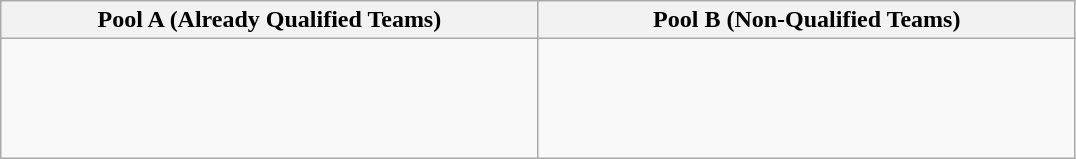<table class="wikitable">
<tr>
<th width=33%>Pool A (Already Qualified Teams)</th>
<th width=33%>Pool B (Non-Qualified Teams)</th>
</tr>
<tr>
<td><br><br>
<br>
<br>
</td>
<td><br><br>
<br>
<br>
</td>
</tr>
</table>
